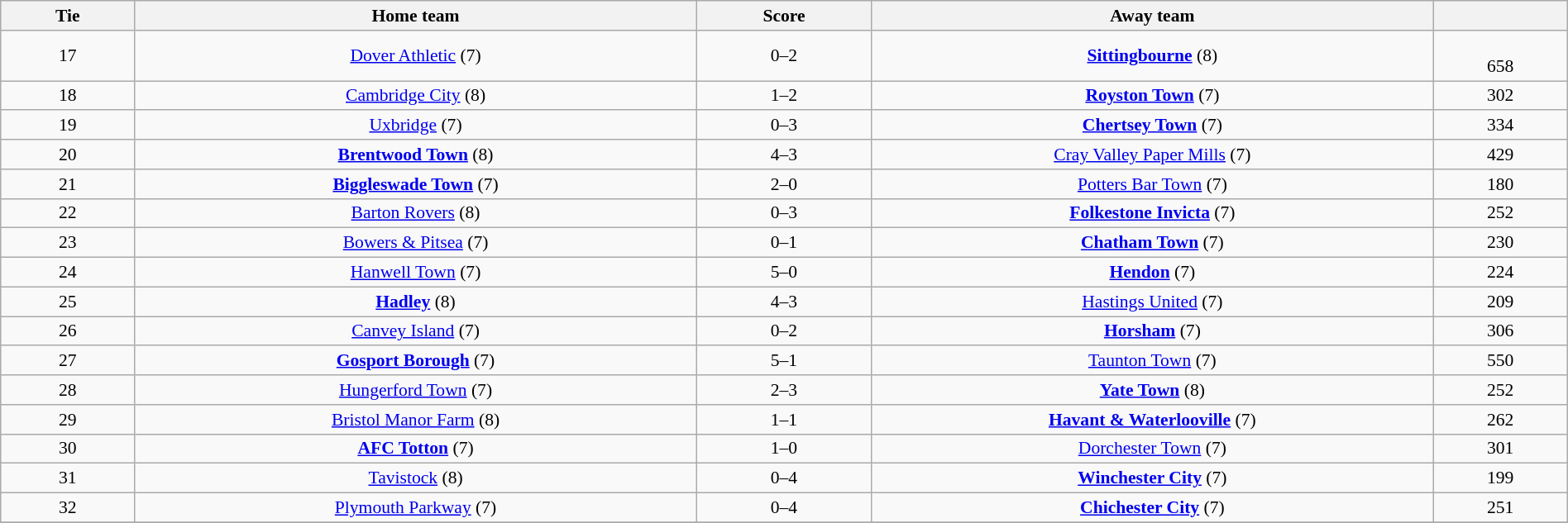<table class="wikitable" style="text-align:center; font-size:90%; width:100%">
<tr>
<th scope="col" style="width:  8.43%;">Tie</th>
<th scope="col" style="width: 35.29%;">Home team</th>
<th scope="col" style="width: 11.00%;">Score</th>
<th scope="col" style="width: 35.29%;">Away team</th>
<th scope="col" style="width:  8.43%;"></th>
</tr>
<tr>
<td>17</td>
<td><a href='#'>Dover Athletic</a> (7)</td>
<td>0–2</td>
<td><strong><a href='#'>Sittingbourne</a></strong> (8)</td>
<td><br>658</td>
</tr>
<tr>
<td>18</td>
<td><a href='#'>Cambridge City</a> (8)</td>
<td>1–2</td>
<td><strong><a href='#'>Royston Town</a></strong> (7)</td>
<td>302</td>
</tr>
<tr>
<td>19</td>
<td><a href='#'>Uxbridge</a> (7)</td>
<td>0–3</td>
<td><strong><a href='#'>Chertsey Town</a></strong> (7)</td>
<td>334</td>
</tr>
<tr>
<td>20</td>
<td><strong><a href='#'>Brentwood Town</a></strong> (8)</td>
<td>4–3</td>
<td><a href='#'>Cray Valley Paper Mills</a> (7)</td>
<td>429</td>
</tr>
<tr>
<td>21</td>
<td><strong><a href='#'>Biggleswade Town</a></strong> (7)</td>
<td>2–0</td>
<td><a href='#'>Potters Bar Town</a> (7)</td>
<td>180</td>
</tr>
<tr>
<td>22</td>
<td><a href='#'>Barton Rovers</a> (8)</td>
<td>0–3</td>
<td><strong><a href='#'>Folkestone Invicta</a></strong> (7)</td>
<td>252</td>
</tr>
<tr>
<td>23</td>
<td><a href='#'>Bowers & Pitsea</a> (7)</td>
<td>0–1</td>
<td><strong><a href='#'>Chatham Town</a></strong> (7)</td>
<td>230</td>
</tr>
<tr>
<td>24</td>
<td><a href='#'>Hanwell Town</a> (7)</td>
<td>5–0</td>
<td><strong><a href='#'>Hendon</a></strong> (7)</td>
<td>224</td>
</tr>
<tr>
<td>25</td>
<td><strong><a href='#'>Hadley</a></strong> (8)</td>
<td>4–3</td>
<td><a href='#'>Hastings United</a> (7)</td>
<td>209</td>
</tr>
<tr>
<td>26</td>
<td><a href='#'>Canvey Island</a> (7)</td>
<td>0–2</td>
<td><strong><a href='#'>Horsham</a></strong> (7)</td>
<td>306</td>
</tr>
<tr>
<td>27</td>
<td><strong><a href='#'>Gosport Borough</a></strong> (7)</td>
<td>5–1</td>
<td><a href='#'>Taunton Town</a> (7)</td>
<td>550</td>
</tr>
<tr>
<td>28</td>
<td><a href='#'>Hungerford Town</a> (7)</td>
<td>2–3</td>
<td><strong><a href='#'>Yate Town</a></strong> (8)</td>
<td>252</td>
</tr>
<tr>
<td>29</td>
<td><a href='#'>Bristol Manor Farm</a> (8)</td>
<td>1–1 </td>
<td><strong><a href='#'>Havant & Waterlooville</a></strong> (7)</td>
<td>262</td>
</tr>
<tr>
<td>30</td>
<td><strong><a href='#'>AFC Totton</a></strong> (7)</td>
<td>1–0</td>
<td><a href='#'>Dorchester Town</a> (7)</td>
<td>301</td>
</tr>
<tr>
<td>31</td>
<td><a href='#'>Tavistock</a> (8)</td>
<td>0–4</td>
<td><strong><a href='#'>Winchester City</a></strong> (7)</td>
<td>199</td>
</tr>
<tr>
<td>32</td>
<td><a href='#'>Plymouth Parkway</a> (7)</td>
<td>0–4</td>
<td><strong><a href='#'>Chichester City</a></strong> (7)</td>
<td>251</td>
</tr>
<tr>
</tr>
</table>
